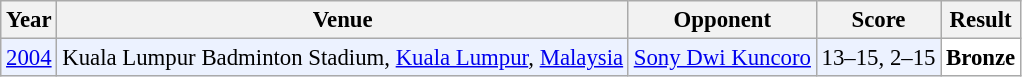<table class="sortable wikitable" style="font-size: 95%;">
<tr>
<th>Year</th>
<th>Venue</th>
<th>Opponent</th>
<th>Score</th>
<th>Result</th>
</tr>
<tr style="background:#ECF2FF">
<td align="center"><a href='#'>2004</a></td>
<td align="left">Kuala Lumpur Badminton Stadium, <a href='#'>Kuala Lumpur</a>, <a href='#'>Malaysia</a></td>
<td align="left"> <a href='#'>Sony Dwi Kuncoro</a></td>
<td align="left">13–15, 2–15</td>
<td style="text-align:left; background:white"> <strong>Bronze</strong></td>
</tr>
</table>
